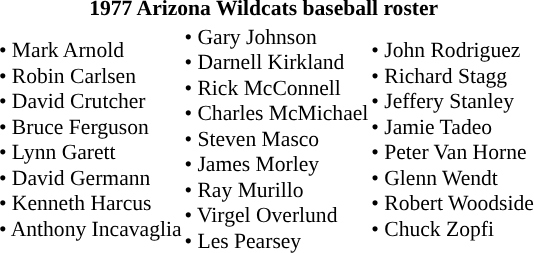<table class="toccolours" style="border-collapse:collapse; font-size:90%;">
<tr>
<th colspan="9">1977 Arizona Wildcats baseball roster</th>
</tr>
<tr>
<td width="03"> </td>
<td valign="top"></td>
<td>• Mark Arnold<br>• Robin Carlsen<br>• David Crutcher<br>• Bruce Ferguson<br>• Lynn Garett<br>• David Germann<br>• Kenneth Harcus<br>• Anthony Incavaglia</td>
<td>• Gary Johnson<br>• Darnell Kirkland<br>• Rick McConnell<br>• Charles McMichael<br>• Steven Masco<br>• James Morley<br>• Ray Murillo<br>• Virgel Overlund<br>• Les Pearsey</td>
<td>• John Rodriguez<br>• Richard Stagg<br>• Jeffery Stanley<br>• Jamie Tadeo<br>• Peter Van Horne<br>• Glenn Wendt<br>• Robert Woodside<br>• Chuck Zopfi</td>
<td></td>
<td></td>
</tr>
</table>
